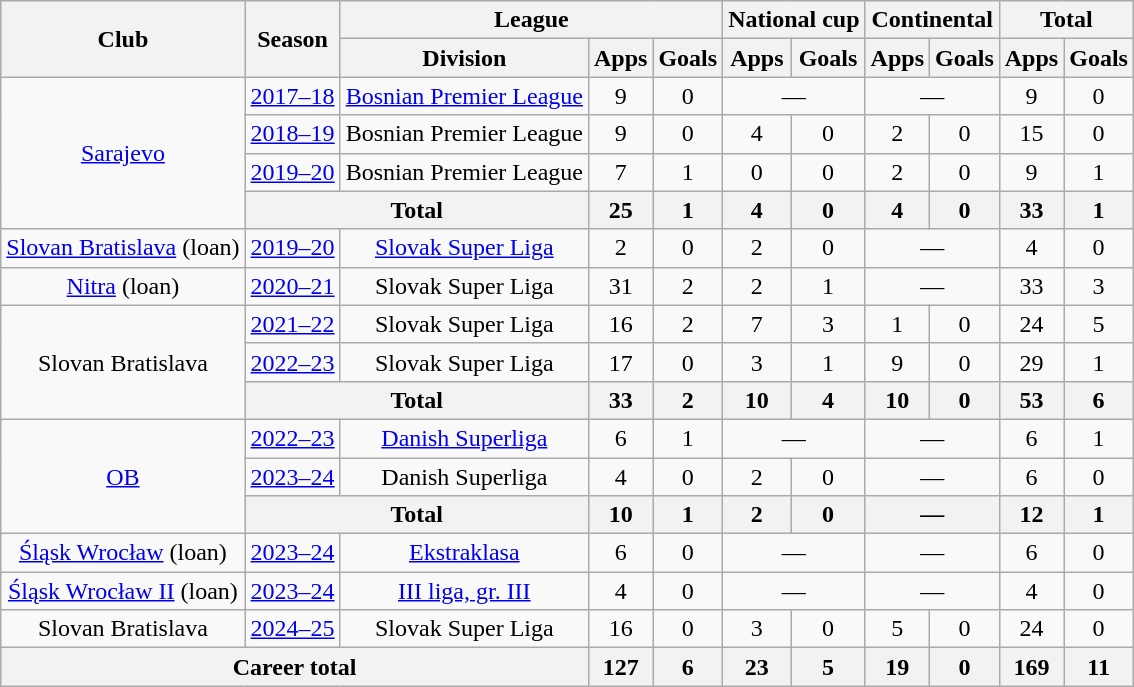<table class="wikitable" style="text-align:center">
<tr>
<th rowspan=2>Club</th>
<th rowspan=2>Season</th>
<th colspan=3>League</th>
<th colspan=2>National cup</th>
<th colspan=2>Continental</th>
<th colspan=2>Total</th>
</tr>
<tr>
<th>Division</th>
<th>Apps</th>
<th>Goals</th>
<th>Apps</th>
<th>Goals</th>
<th>Apps</th>
<th>Goals</th>
<th>Apps</th>
<th>Goals</th>
</tr>
<tr>
<td rowspan=4><a href='#'>Sarajevo</a></td>
<td><a href='#'>2017–18</a></td>
<td><a href='#'>Bosnian Premier League</a></td>
<td>9</td>
<td>0</td>
<td colspan=2>—</td>
<td colspan=2>—</td>
<td>9</td>
<td>0</td>
</tr>
<tr>
<td><a href='#'>2018–19</a></td>
<td>Bosnian Premier League</td>
<td>9</td>
<td>0</td>
<td>4</td>
<td>0</td>
<td>2</td>
<td>0</td>
<td>15</td>
<td>0</td>
</tr>
<tr>
<td><a href='#'>2019–20</a></td>
<td>Bosnian Premier League</td>
<td>7</td>
<td>1</td>
<td>0</td>
<td>0</td>
<td>2</td>
<td>0</td>
<td>9</td>
<td>1</td>
</tr>
<tr>
<th colspan=2>Total</th>
<th>25</th>
<th>1</th>
<th>4</th>
<th>0</th>
<th>4</th>
<th>0</th>
<th>33</th>
<th>1</th>
</tr>
<tr>
<td><a href='#'>Slovan Bratislava</a> (loan)</td>
<td><a href='#'>2019–20</a></td>
<td><a href='#'>Slovak Super Liga</a></td>
<td>2</td>
<td>0</td>
<td>2</td>
<td>0</td>
<td colspan=2>—</td>
<td>4</td>
<td>0</td>
</tr>
<tr>
<td><a href='#'>Nitra</a> (loan)</td>
<td><a href='#'>2020–21</a></td>
<td>Slovak Super Liga</td>
<td>31</td>
<td>2</td>
<td>2</td>
<td>1</td>
<td colspan=2>—</td>
<td>33</td>
<td>3</td>
</tr>
<tr>
<td rowspan=3>Slovan Bratislava</td>
<td><a href='#'>2021–22</a></td>
<td>Slovak Super Liga</td>
<td>16</td>
<td>2</td>
<td>7</td>
<td>3</td>
<td>1</td>
<td>0</td>
<td>24</td>
<td>5</td>
</tr>
<tr>
<td><a href='#'>2022–23</a></td>
<td>Slovak Super Liga</td>
<td>17</td>
<td>0</td>
<td>3</td>
<td>1</td>
<td>9</td>
<td>0</td>
<td>29</td>
<td>1</td>
</tr>
<tr>
<th colspan=2>Total</th>
<th>33</th>
<th>2</th>
<th>10</th>
<th>4</th>
<th>10</th>
<th>0</th>
<th>53</th>
<th>6</th>
</tr>
<tr>
<td rowspan=3><a href='#'>OB</a></td>
<td><a href='#'>2022–23</a></td>
<td><a href='#'>Danish Superliga</a></td>
<td>6</td>
<td>1</td>
<td colspan=2>—</td>
<td colspan=2>—</td>
<td>6</td>
<td>1</td>
</tr>
<tr>
<td><a href='#'>2023–24</a></td>
<td>Danish Superliga</td>
<td>4</td>
<td>0</td>
<td>2</td>
<td>0</td>
<td colspan=2>—</td>
<td>6</td>
<td>0</td>
</tr>
<tr>
<th colspan=2>Total</th>
<th>10</th>
<th>1</th>
<th>2</th>
<th>0</th>
<th colspan=2>—</th>
<th>12</th>
<th>1</th>
</tr>
<tr>
<td><a href='#'>Śląsk Wrocław</a> (loan)</td>
<td><a href='#'>2023–24</a></td>
<td><a href='#'>Ekstraklasa</a></td>
<td>6</td>
<td>0</td>
<td colspan=2>—</td>
<td colspan=2>—</td>
<td>6</td>
<td>0</td>
</tr>
<tr>
<td><a href='#'>Śląsk Wrocław II</a> (loan)</td>
<td><a href='#'>2023–24</a></td>
<td><a href='#'>III liga, gr. III</a></td>
<td>4</td>
<td>0</td>
<td colspan=2>—</td>
<td colspan=2>—</td>
<td>4</td>
<td>0</td>
</tr>
<tr>
<td rowspan=1>Slovan Bratislava</td>
<td><a href='#'>2024–25</a></td>
<td>Slovak Super Liga</td>
<td>16</td>
<td>0</td>
<td>3</td>
<td>0</td>
<td>5</td>
<td>0</td>
<td>24</td>
<td>0</td>
</tr>
<tr>
<th colspan=3>Career total</th>
<th>127</th>
<th>6</th>
<th>23</th>
<th>5</th>
<th>19</th>
<th>0</th>
<th>169</th>
<th>11</th>
</tr>
</table>
